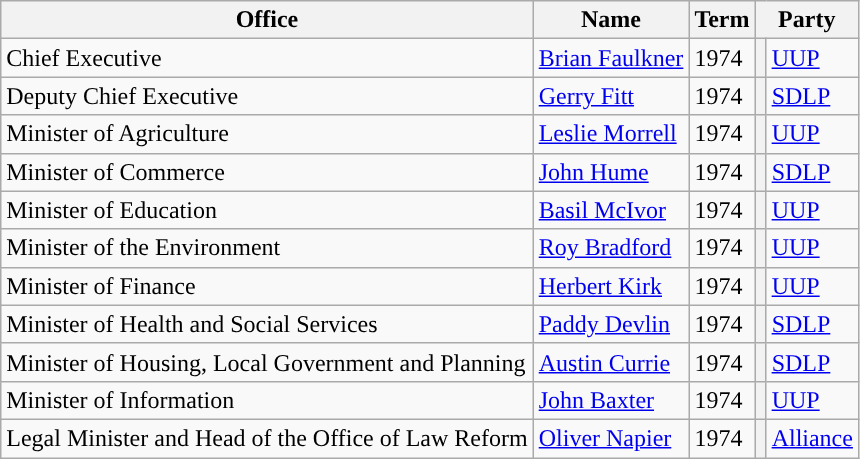<table class="wikitable">
<tr>
<th>Office</th>
<th>Name</th>
<th>Term</th>
<th colspan="2">Party</th>
</tr>
<tr>
<td>Chief Executive</td>
<td><a href='#'>Brian Faulkner</a></td>
<td>1974</td>
<th style="background-color: "></th>
<td><a href='#'>UUP</a></td>
</tr>
<tr>
<td>Deputy Chief Executive</td>
<td><a href='#'>Gerry Fitt</a></td>
<td>1974</td>
<th style="background-color: "></th>
<td><a href='#'>SDLP</a></td>
</tr>
<tr>
<td>Minister of Agriculture</td>
<td><a href='#'>Leslie Morrell</a></td>
<td>1974</td>
<th style="background-color: "></th>
<td><a href='#'>UUP</a></td>
</tr>
<tr>
<td>Minister of Commerce</td>
<td><a href='#'>John Hume</a></td>
<td>1974</td>
<th style="background-color: "></th>
<td><a href='#'>SDLP</a></td>
</tr>
<tr>
<td>Minister of Education</td>
<td><a href='#'>Basil McIvor</a></td>
<td>1974</td>
<th style="background-color: "></th>
<td><a href='#'>UUP</a></td>
</tr>
<tr>
<td>Minister of the Environment</td>
<td><a href='#'>Roy Bradford</a></td>
<td>1974</td>
<th style="background-color: "></th>
<td><a href='#'>UUP</a></td>
</tr>
<tr>
<td>Minister of Finance</td>
<td><a href='#'>Herbert Kirk</a></td>
<td>1974</td>
<th style="background-color: "></th>
<td><a href='#'>UUP</a></td>
</tr>
<tr>
<td>Minister of Health and Social Services</td>
<td><a href='#'>Paddy Devlin</a></td>
<td>1974</td>
<th style="background-color: "></th>
<td><a href='#'>SDLP</a></td>
</tr>
<tr>
<td>Minister of Housing, Local Government and Planning</td>
<td><a href='#'>Austin Currie</a></td>
<td>1974</td>
<th style="background-color: "></th>
<td><a href='#'>SDLP</a></td>
</tr>
<tr>
<td>Minister of Information</td>
<td><a href='#'>John Baxter</a></td>
<td>1974</td>
<th style="background-color: "></th>
<td><a href='#'>UUP</a></td>
</tr>
<tr>
<td>Legal Minister and Head of the Office of Law Reform</td>
<td><a href='#'>Oliver Napier</a></td>
<td>1974</td>
<th style="background-color: "></th>
<td><a href='#'>Alliance</a></td>
</tr>
</table>
